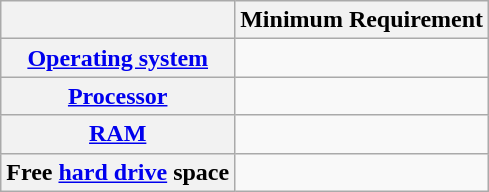<table class="wikitable">
<tr>
<th></th>
<th>Minimum Requirement</th>
</tr>
<tr>
<th><a href='#'>Operating system</a></th>
<td></td>
</tr>
<tr>
<th><a href='#'>Processor</a></th>
<td></td>
</tr>
<tr>
<th><a href='#'>RAM</a></th>
<td></td>
</tr>
<tr>
<th>Free <a href='#'>hard drive</a> space</th>
<td></td>
</tr>
</table>
